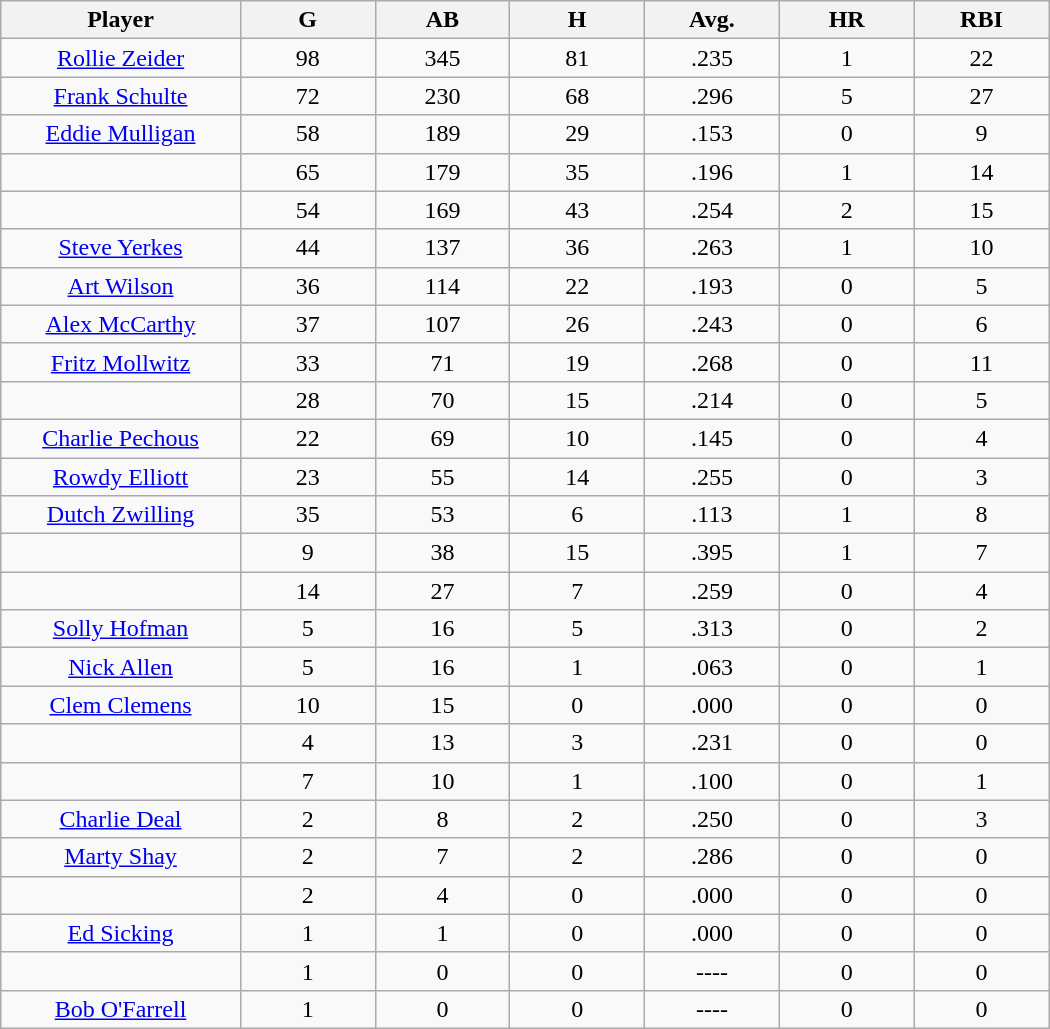<table class="wikitable sortable">
<tr>
<th bgcolor="#DDDDFF" width="16%">Player</th>
<th bgcolor="#DDDDFF" width="9%">G</th>
<th bgcolor="#DDDDFF" width="9%">AB</th>
<th bgcolor="#DDDDFF" width="9%">H</th>
<th bgcolor="#DDDDFF" width="9%">Avg.</th>
<th bgcolor="#DDDDFF" width="9%">HR</th>
<th bgcolor="#DDDDFF" width="9%">RBI</th>
</tr>
<tr align="center">
<td><a href='#'>Rollie Zeider</a></td>
<td>98</td>
<td>345</td>
<td>81</td>
<td>.235</td>
<td>1</td>
<td>22</td>
</tr>
<tr align=center>
<td><a href='#'>Frank Schulte</a></td>
<td>72</td>
<td>230</td>
<td>68</td>
<td>.296</td>
<td>5</td>
<td>27</td>
</tr>
<tr align=center>
<td><a href='#'>Eddie Mulligan</a></td>
<td>58</td>
<td>189</td>
<td>29</td>
<td>.153</td>
<td>0</td>
<td>9</td>
</tr>
<tr align=center>
<td></td>
<td>65</td>
<td>179</td>
<td>35</td>
<td>.196</td>
<td>1</td>
<td>14</td>
</tr>
<tr align="center">
<td></td>
<td>54</td>
<td>169</td>
<td>43</td>
<td>.254</td>
<td>2</td>
<td>15</td>
</tr>
<tr align="center">
<td><a href='#'>Steve Yerkes</a></td>
<td>44</td>
<td>137</td>
<td>36</td>
<td>.263</td>
<td>1</td>
<td>10</td>
</tr>
<tr align=center>
<td><a href='#'>Art Wilson</a></td>
<td>36</td>
<td>114</td>
<td>22</td>
<td>.193</td>
<td>0</td>
<td>5</td>
</tr>
<tr align=center>
<td><a href='#'>Alex McCarthy</a></td>
<td>37</td>
<td>107</td>
<td>26</td>
<td>.243</td>
<td>0</td>
<td>6</td>
</tr>
<tr align=center>
<td><a href='#'>Fritz Mollwitz</a></td>
<td>33</td>
<td>71</td>
<td>19</td>
<td>.268</td>
<td>0</td>
<td>11</td>
</tr>
<tr align=center>
<td></td>
<td>28</td>
<td>70</td>
<td>15</td>
<td>.214</td>
<td>0</td>
<td>5</td>
</tr>
<tr align="center">
<td><a href='#'>Charlie Pechous</a></td>
<td>22</td>
<td>69</td>
<td>10</td>
<td>.145</td>
<td>0</td>
<td>4</td>
</tr>
<tr align=center>
<td><a href='#'>Rowdy Elliott</a></td>
<td>23</td>
<td>55</td>
<td>14</td>
<td>.255</td>
<td>0</td>
<td>3</td>
</tr>
<tr align=center>
<td><a href='#'>Dutch Zwilling</a></td>
<td>35</td>
<td>53</td>
<td>6</td>
<td>.113</td>
<td>1</td>
<td>8</td>
</tr>
<tr align=center>
<td></td>
<td>9</td>
<td>38</td>
<td>15</td>
<td>.395</td>
<td>1</td>
<td>7</td>
</tr>
<tr align="center">
<td></td>
<td>14</td>
<td>27</td>
<td>7</td>
<td>.259</td>
<td>0</td>
<td>4</td>
</tr>
<tr align="center">
<td><a href='#'>Solly Hofman</a></td>
<td>5</td>
<td>16</td>
<td>5</td>
<td>.313</td>
<td>0</td>
<td>2</td>
</tr>
<tr align=center>
<td><a href='#'>Nick Allen</a></td>
<td>5</td>
<td>16</td>
<td>1</td>
<td>.063</td>
<td>0</td>
<td>1</td>
</tr>
<tr align=center>
<td><a href='#'>Clem Clemens</a></td>
<td>10</td>
<td>15</td>
<td>0</td>
<td>.000</td>
<td>0</td>
<td>0</td>
</tr>
<tr align=center>
<td></td>
<td>4</td>
<td>13</td>
<td>3</td>
<td>.231</td>
<td>0</td>
<td>0</td>
</tr>
<tr align="center">
<td></td>
<td>7</td>
<td>10</td>
<td>1</td>
<td>.100</td>
<td>0</td>
<td>1</td>
</tr>
<tr align="center">
<td><a href='#'>Charlie Deal</a></td>
<td>2</td>
<td>8</td>
<td>2</td>
<td>.250</td>
<td>0</td>
<td>3</td>
</tr>
<tr align=center>
<td><a href='#'>Marty Shay</a></td>
<td>2</td>
<td>7</td>
<td>2</td>
<td>.286</td>
<td>0</td>
<td>0</td>
</tr>
<tr align=center>
<td></td>
<td>2</td>
<td>4</td>
<td>0</td>
<td>.000</td>
<td>0</td>
<td>0</td>
</tr>
<tr align="center">
<td><a href='#'>Ed Sicking</a></td>
<td>1</td>
<td>1</td>
<td>0</td>
<td>.000</td>
<td>0</td>
<td>0</td>
</tr>
<tr align=center>
<td></td>
<td>1</td>
<td>0</td>
<td>0</td>
<td>----</td>
<td>0</td>
<td>0</td>
</tr>
<tr align=center>
<td><a href='#'>Bob O'Farrell</a></td>
<td>1</td>
<td>0</td>
<td>0</td>
<td>----</td>
<td>0</td>
<td>0</td>
</tr>
</table>
